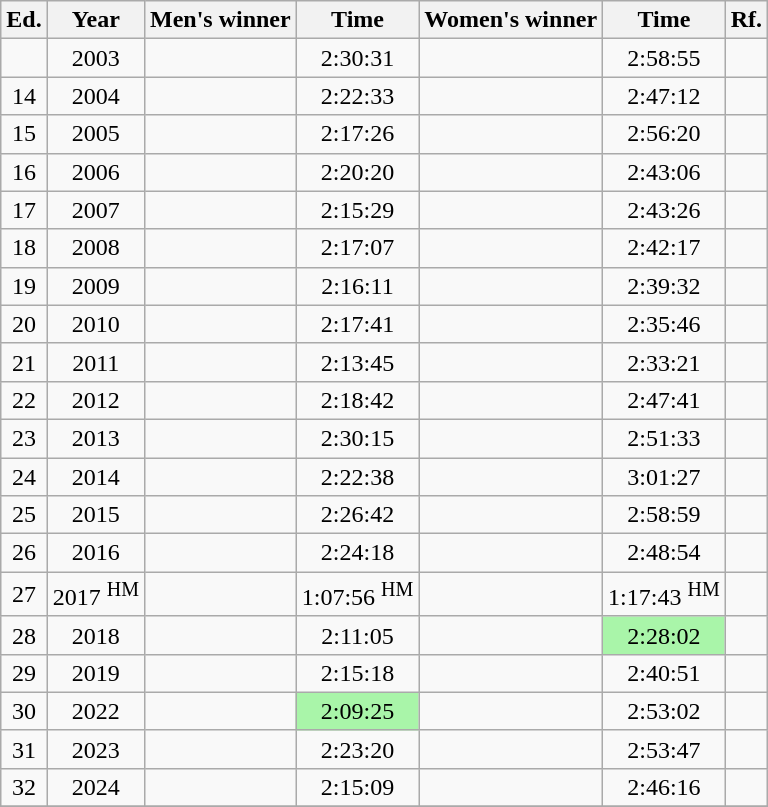<table class="wikitable sortable" style="text-align:center">
<tr>
<th class=unsortable>Ed.</th>
<th>Year</th>
<th>Men's winner</th>
<th>Time</th>
<th>Women's winner</th>
<th>Time</th>
<th class="unsortable">Rf.</th>
</tr>
<tr>
<td></td>
<td>2003</td>
<td align=left></td>
<td>2:30:31</td>
<td align=left></td>
<td>2:58:55</td>
<td></td>
</tr>
<tr>
<td>14</td>
<td>2004</td>
<td align=left></td>
<td>2:22:33</td>
<td align=left></td>
<td>2:47:12</td>
<td></td>
</tr>
<tr>
<td>15</td>
<td>2005</td>
<td align=left></td>
<td>2:17:26</td>
<td align=left></td>
<td>2:56:20</td>
<td></td>
</tr>
<tr>
<td>16</td>
<td>2006</td>
<td align=left> </td>
<td>2:20:20</td>
<td align=left></td>
<td>2:43:06</td>
<td></td>
</tr>
<tr>
<td>17</td>
<td>2007</td>
<td align=left></td>
<td>2:15:29</td>
<td align=left></td>
<td>2:43:26</td>
<td></td>
</tr>
<tr>
<td>18</td>
<td>2008</td>
<td align=left></td>
<td>2:17:07</td>
<td align=left></td>
<td>2:42:17</td>
<td></td>
</tr>
<tr>
<td>19</td>
<td>2009</td>
<td align=left></td>
<td>2:16:11</td>
<td align=left></td>
<td>2:39:32</td>
<td></td>
</tr>
<tr>
<td>20</td>
<td>2010</td>
<td align=left></td>
<td>2:17:41</td>
<td align=left></td>
<td>2:35:46</td>
<td></td>
</tr>
<tr>
<td>21</td>
<td>2011</td>
<td align=left></td>
<td>2:13:45</td>
<td align=left></td>
<td>2:33:21</td>
<td></td>
</tr>
<tr>
<td>22</td>
<td>2012</td>
<td align=left></td>
<td>2:18:42</td>
<td align=left></td>
<td>2:47:41</td>
<td></td>
</tr>
<tr>
<td>23</td>
<td>2013</td>
<td align=left></td>
<td>2:30:15</td>
<td align=left></td>
<td>2:51:33</td>
<td></td>
</tr>
<tr>
<td>24</td>
<td>2014</td>
<td align=left></td>
<td>2:22:38</td>
<td align=left></td>
<td>3:01:27</td>
<td></td>
</tr>
<tr>
<td>25</td>
<td>2015</td>
<td align=left></td>
<td>2:26:42</td>
<td align=left></td>
<td>2:58:59</td>
<td></td>
</tr>
<tr>
<td>26</td>
<td>2016</td>
<td align=left></td>
<td>2:24:18</td>
<td align=left></td>
<td>2:48:54</td>
<td></td>
</tr>
<tr>
<td>27</td>
<td>2017 <sup>HM</sup></td>
<td align=left></td>
<td>1:07:56 <sup>HM</sup></td>
<td align=left></td>
<td>1:17:43 <sup>HM</sup></td>
<td></td>
</tr>
<tr>
<td>28</td>
<td>2018</td>
<td align=left></td>
<td>2:11:05</td>
<td align=left></td>
<td bgcolor=#A9F5A9>2:28:02</td>
<td></td>
</tr>
<tr>
<td>29</td>
<td>2019</td>
<td align="left"></td>
<td>2:15:18</td>
<td align="left"></td>
<td>2:40:51</td>
<td></td>
</tr>
<tr>
<td>30</td>
<td>2022</td>
<td align="left"></td>
<td bgcolor=#A9F5A9>2:09:25</td>
<td align="left"></td>
<td>2:53:02</td>
<td></td>
</tr>
<tr>
<td>31</td>
<td>2023</td>
<td align="left"></td>
<td>2:23:20</td>
<td align="left"></td>
<td>2:53:47</td>
<td></td>
</tr>
<tr>
<td>32</td>
<td>2024</td>
<td align="left"></td>
<td>2:15:09</td>
<td align="left"></td>
<td>2:46:16</td>
<td></td>
</tr>
<tr>
</tr>
</table>
